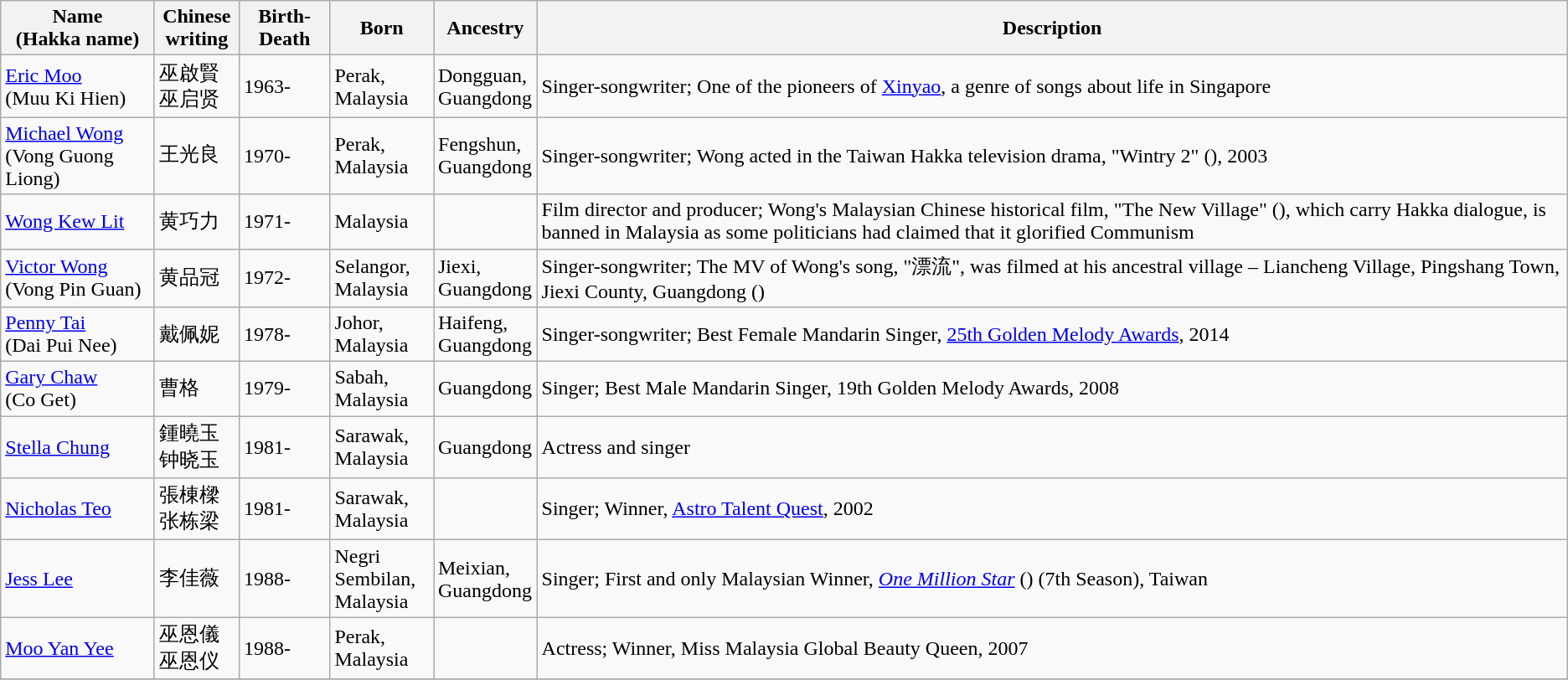<table class="wikitable">
<tr>
<th width="115">Name<br>(Hakka name)</th>
<th width="60">Chinese writing</th>
<th width="65">Birth-Death</th>
<th width="75">Born</th>
<th width="75">Ancestry</th>
<th>Description</th>
</tr>
<tr>
<td><a href='#'>Eric Moo</a><br>(Muu Ki Hien)</td>
<td>巫啟賢<br>巫启贤</td>
<td>1963-</td>
<td>Perak, Malaysia</td>
<td>Dongguan, Guangdong</td>
<td>Singer-songwriter; One of the pioneers of <a href='#'>Xinyao</a>, a genre of songs about life in Singapore</td>
</tr>
<tr>
<td><a href='#'>Michael Wong</a><br>(Vong Guong Liong)</td>
<td>王光良</td>
<td>1970-</td>
<td>Perak, Malaysia</td>
<td>Fengshun, Guangdong</td>
<td>Singer-songwriter; Wong acted in the Taiwan Hakka television drama, "Wintry 2" (), 2003</td>
</tr>
<tr>
<td><a href='#'>Wong Kew Lit</a></td>
<td>黄巧力</td>
<td>1971-</td>
<td>Malaysia</td>
<td></td>
<td>Film director and producer; Wong's Malaysian Chinese historical film, "The New Village" (), which carry Hakka dialogue, is banned in Malaysia as some politicians had claimed that it glorified Communism</td>
</tr>
<tr>
<td><a href='#'>Victor Wong</a><br> (Vong Pin Guan)</td>
<td>黄品冠</td>
<td>1972-</td>
<td>Selangor, Malaysia</td>
<td>Jiexi, Guangdong</td>
<td>Singer-songwriter; The MV of Wong's song, "漂流", was filmed at his ancestral village – Liancheng Village, Pingshang Town, Jiexi County, Guangdong ()</td>
</tr>
<tr>
<td><a href='#'>Penny Tai</a><br>(Dai Pui Nee)</td>
<td>戴佩妮</td>
<td>1978-</td>
<td>Johor, Malaysia</td>
<td>Haifeng, Guangdong</td>
<td>Singer-songwriter; Best Female Mandarin Singer, <a href='#'>25th Golden Melody Awards</a>, 2014</td>
</tr>
<tr>
<td><a href='#'>Gary Chaw</a><br>(Co Get)</td>
<td>曹格</td>
<td>1979-</td>
<td>Sabah, Malaysia</td>
<td>Guangdong</td>
<td>Singer; Best Male Mandarin Singer, 19th Golden Melody Awards, 2008</td>
</tr>
<tr>
<td><a href='#'>Stella Chung</a></td>
<td>鍾曉玉<br>钟晓玉</td>
<td>1981-</td>
<td>Sarawak, Malaysia</td>
<td>Guangdong</td>
<td>Actress and singer</td>
</tr>
<tr>
<td><a href='#'>Nicholas Teo</a></td>
<td>張棟樑<br>张栋梁</td>
<td>1981-</td>
<td>Sarawak, Malaysia</td>
<td></td>
<td>Singer; Winner, <a href='#'>Astro Talent Quest</a>, 2002</td>
</tr>
<tr>
<td><a href='#'>Jess Lee</a></td>
<td>李佳薇</td>
<td>1988-</td>
<td>Negri Sembilan, Malaysia</td>
<td>Meixian, Guangdong</td>
<td>Singer; First and only Malaysian Winner, <em><a href='#'>One Million Star</a></em> () (7th Season), Taiwan</td>
</tr>
<tr>
<td><a href='#'>Moo Yan Yee</a></td>
<td>巫恩儀<br>巫恩仪</td>
<td>1988-</td>
<td>Perak, Malaysia</td>
<td></td>
<td>Actress; Winner, Miss Malaysia Global Beauty Queen, 2007</td>
</tr>
<tr>
</tr>
</table>
